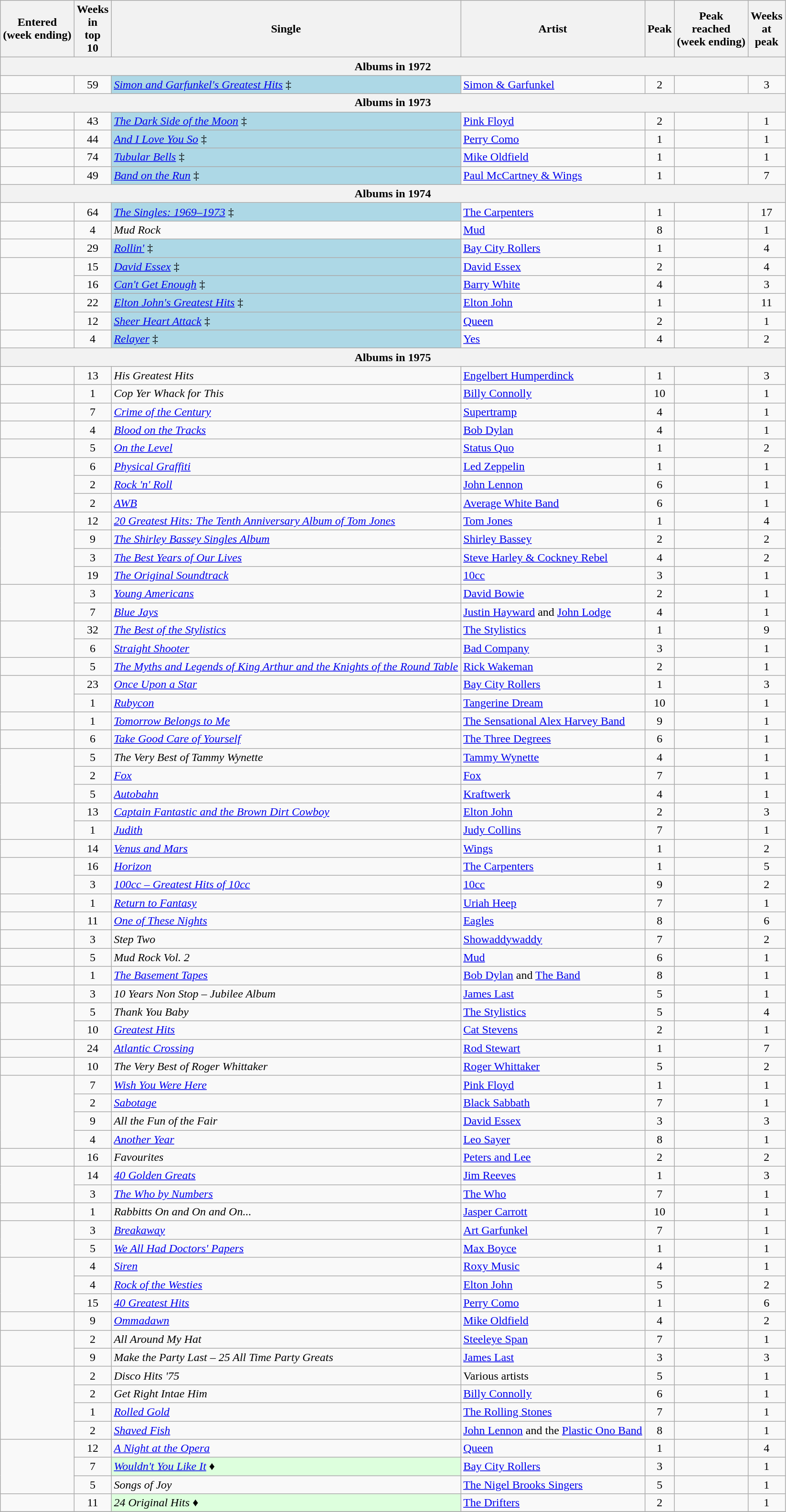<table class="wikitable sortable" style="text-align:center;">
<tr>
<th>Entered <br>(week ending)</th>
<th data-sort-type="number">Weeks<br>in<br>top<br>10</th>
<th>Single</th>
<th>Artist</th>
<th data-sort-type="number">Peak</th>
<th>Peak<br>reached <br>(week ending)</th>
<th data-sort-type="number">Weeks<br>at<br>peak</th>
</tr>
<tr>
<th colspan="7">Albums in 1972</th>
</tr>
<tr>
<td></td>
<td>59</td>
<td align="left" bgcolor=lightblue><em><a href='#'>Simon and Garfunkel's Greatest Hits</a></em> ‡</td>
<td align="left"><a href='#'>Simon & Garfunkel</a></td>
<td>2</td>
<td></td>
<td>3</td>
</tr>
<tr>
<th colspan="7">Albums in 1973</th>
</tr>
<tr>
<td></td>
<td>43</td>
<td align="left" bgcolor=lightblue><em><a href='#'>The Dark Side of the Moon</a></em> ‡</td>
<td align="left"><a href='#'>Pink Floyd</a></td>
<td>2</td>
<td></td>
<td>1</td>
</tr>
<tr>
<td></td>
<td>44</td>
<td align="left" bgcolor=lightblue><em><a href='#'>And I Love You So</a></em> ‡</td>
<td align="left"><a href='#'>Perry Como</a></td>
<td>1</td>
<td></td>
<td>1</td>
</tr>
<tr>
<td></td>
<td>74</td>
<td align="left" bgcolor=lightblue><em><a href='#'>Tubular Bells</a></em> ‡</td>
<td align="left"><a href='#'>Mike Oldfield</a></td>
<td>1</td>
<td></td>
<td>1</td>
</tr>
<tr>
<td></td>
<td>49</td>
<td align="left" bgcolor=lightblue><em><a href='#'>Band on the Run</a></em> ‡</td>
<td align="left"><a href='#'>Paul McCartney & Wings</a></td>
<td>1</td>
<td></td>
<td>7</td>
</tr>
<tr>
<th colspan="7">Albums in 1974</th>
</tr>
<tr>
<td></td>
<td>64</td>
<td align="left" bgcolor=lightblue><em><a href='#'>The Singles: 1969–1973</a></em> ‡</td>
<td align="left"><a href='#'>The Carpenters</a></td>
<td>1</td>
<td></td>
<td>17</td>
</tr>
<tr>
<td></td>
<td>4</td>
<td align="left"><em>Mud Rock</em></td>
<td align="left"><a href='#'>Mud</a></td>
<td>8</td>
<td></td>
<td>1</td>
</tr>
<tr>
<td></td>
<td>29</td>
<td align="left" bgcolor=lightblue><em><a href='#'>Rollin'</a></em> ‡</td>
<td align="left"><a href='#'>Bay City Rollers</a></td>
<td>1</td>
<td></td>
<td>4</td>
</tr>
<tr>
<td rowspan="2"></td>
<td>15</td>
<td align="left" bgcolor=lightblue><em><a href='#'>David Essex</a></em> ‡</td>
<td align="left"><a href='#'>David Essex</a></td>
<td>2</td>
<td></td>
<td>4</td>
</tr>
<tr>
<td>16</td>
<td align="left" bgcolor=lightblue><em><a href='#'>Can't Get Enough</a></em> ‡</td>
<td align="left"><a href='#'>Barry White</a></td>
<td>4</td>
<td></td>
<td>3</td>
</tr>
<tr>
<td rowspan="2"></td>
<td>22</td>
<td align="left" bgcolor=lightblue><em><a href='#'>Elton John's Greatest Hits</a></em> ‡</td>
<td align="left"><a href='#'>Elton John</a></td>
<td>1</td>
<td></td>
<td>11</td>
</tr>
<tr>
<td>12</td>
<td align="left" bgcolor=lightblue><em><a href='#'>Sheer Heart Attack</a></em> ‡</td>
<td align="left"><a href='#'>Queen</a></td>
<td>2</td>
<td></td>
<td>1</td>
</tr>
<tr>
<td></td>
<td>4</td>
<td align="left" bgcolor=lightblue><em><a href='#'>Relayer</a></em> ‡</td>
<td align="left"><a href='#'>Yes</a></td>
<td>4</td>
<td></td>
<td>2</td>
</tr>
<tr>
<th colspan="7">Albums in 1975</th>
</tr>
<tr>
<td></td>
<td>13</td>
<td align="left"><em>His Greatest Hits</em></td>
<td align="left"><a href='#'>Engelbert Humperdinck</a></td>
<td>1</td>
<td></td>
<td>3</td>
</tr>
<tr>
<td></td>
<td>1</td>
<td align="left"><em>Cop Yer Whack for This</em></td>
<td align="left"><a href='#'>Billy Connolly</a></td>
<td>10</td>
<td></td>
<td>1</td>
</tr>
<tr>
<td></td>
<td>7</td>
<td align="left"><em><a href='#'>Crime of the Century</a></em></td>
<td align="left"><a href='#'>Supertramp</a></td>
<td>4</td>
<td></td>
<td>1</td>
</tr>
<tr>
<td></td>
<td>4</td>
<td align="left"><em><a href='#'>Blood on the Tracks</a></em></td>
<td align="left"><a href='#'>Bob Dylan</a></td>
<td>4</td>
<td></td>
<td>1</td>
</tr>
<tr>
<td></td>
<td>5</td>
<td align="left"><em><a href='#'>On the Level</a></em></td>
<td align="left"><a href='#'>Status Quo</a></td>
<td>1</td>
<td></td>
<td>2</td>
</tr>
<tr>
<td rowspan="3"></td>
<td>6</td>
<td align="left"><em><a href='#'>Physical Graffiti</a></em></td>
<td align="left"><a href='#'>Led Zeppelin</a></td>
<td>1</td>
<td></td>
<td>1</td>
</tr>
<tr>
<td>2</td>
<td align="left"><em><a href='#'>Rock 'n' Roll</a></em></td>
<td align="left"><a href='#'>John Lennon</a></td>
<td>6</td>
<td></td>
<td>1</td>
</tr>
<tr>
<td>2</td>
<td align="left"><em><a href='#'>AWB</a></em></td>
<td align="left"><a href='#'>Average White Band</a></td>
<td>6</td>
<td></td>
<td>1</td>
</tr>
<tr>
<td rowspan="4"></td>
<td>12</td>
<td align="left"><em><a href='#'>20 Greatest Hits: The Tenth Anniversary Album of Tom Jones</a></em></td>
<td align="left"><a href='#'>Tom Jones</a></td>
<td>1</td>
<td></td>
<td>4</td>
</tr>
<tr>
<td>9</td>
<td align="left"><em><a href='#'>The Shirley Bassey Singles Album</a></em></td>
<td align="left"><a href='#'>Shirley Bassey</a></td>
<td>2</td>
<td></td>
<td>2</td>
</tr>
<tr>
<td>3</td>
<td align="left"><em><a href='#'>The Best Years of Our Lives</a></em></td>
<td align="left"><a href='#'>Steve Harley & Cockney Rebel</a></td>
<td>4</td>
<td></td>
<td>2</td>
</tr>
<tr>
<td>19</td>
<td align="left"><em><a href='#'>The Original Soundtrack</a></em></td>
<td align="left"><a href='#'>10cc</a></td>
<td>3</td>
<td></td>
<td>1</td>
</tr>
<tr>
<td rowspan="2"></td>
<td>3</td>
<td align="left"><em><a href='#'>Young Americans</a></em></td>
<td align="left"><a href='#'>David Bowie</a></td>
<td>2</td>
<td></td>
<td>1</td>
</tr>
<tr>
<td>7</td>
<td align="left"><em><a href='#'>Blue Jays</a></em></td>
<td align="left"><a href='#'>Justin Hayward</a> and <a href='#'>John Lodge</a></td>
<td>4</td>
<td></td>
<td>1</td>
</tr>
<tr>
<td rowspan="2"></td>
<td>32</td>
<td align="left"><em><a href='#'>The Best of the Stylistics</a></em></td>
<td align="left"><a href='#'>The Stylistics</a></td>
<td>1</td>
<td></td>
<td>9</td>
</tr>
<tr>
<td>6</td>
<td align="left"><em><a href='#'>Straight Shooter</a></em></td>
<td align="left"><a href='#'>Bad Company</a></td>
<td>3</td>
<td></td>
<td>1</td>
</tr>
<tr>
<td></td>
<td>5</td>
<td align="left"><em><a href='#'>The Myths and Legends of King Arthur and the Knights of the Round Table</a></em></td>
<td align="left"><a href='#'>Rick Wakeman</a></td>
<td>2</td>
<td></td>
<td>1</td>
</tr>
<tr>
<td rowspan="2"></td>
<td>23</td>
<td align="left"><em><a href='#'>Once Upon a Star</a></em></td>
<td align="left"><a href='#'>Bay City Rollers</a></td>
<td>1</td>
<td></td>
<td>3</td>
</tr>
<tr>
<td>1</td>
<td align="left"><em><a href='#'>Rubycon</a></em></td>
<td align="left"><a href='#'>Tangerine Dream</a></td>
<td>10</td>
<td></td>
<td>1</td>
</tr>
<tr>
<td></td>
<td>1</td>
<td align="left"><em><a href='#'>Tomorrow Belongs to Me</a></em></td>
<td align="left"><a href='#'>The Sensational Alex Harvey Band</a></td>
<td>9</td>
<td></td>
<td>1</td>
</tr>
<tr>
<td></td>
<td>6</td>
<td align="left"><em><a href='#'>Take Good Care of Yourself</a></em></td>
<td align="left"><a href='#'>The Three Degrees</a></td>
<td>6</td>
<td></td>
<td>1</td>
</tr>
<tr>
<td rowspan="3"></td>
<td>5</td>
<td align="left"><em>The Very Best of Tammy Wynette</em></td>
<td align="left"><a href='#'>Tammy Wynette</a></td>
<td>4</td>
<td></td>
<td>1</td>
</tr>
<tr>
<td>2</td>
<td align="left"><em><a href='#'>Fox</a></em></td>
<td align="left"><a href='#'>Fox</a></td>
<td>7</td>
<td></td>
<td>1</td>
</tr>
<tr>
<td>5</td>
<td align="left"><em><a href='#'>Autobahn</a></em></td>
<td align="left"><a href='#'>Kraftwerk</a></td>
<td>4</td>
<td></td>
<td>1</td>
</tr>
<tr>
<td rowspan="2"></td>
<td>13</td>
<td align="left"><em><a href='#'>Captain Fantastic and the Brown Dirt Cowboy</a></em></td>
<td align="left"><a href='#'>Elton John</a></td>
<td>2</td>
<td></td>
<td>3</td>
</tr>
<tr>
<td>1</td>
<td align="left"><em><a href='#'>Judith</a></em></td>
<td align="left"><a href='#'>Judy Collins</a></td>
<td>7</td>
<td></td>
<td>1</td>
</tr>
<tr>
<td></td>
<td>14</td>
<td align="left"><em><a href='#'>Venus and Mars</a></em></td>
<td align="left"><a href='#'>Wings</a></td>
<td>1</td>
<td></td>
<td>2</td>
</tr>
<tr>
<td rowspan="2"></td>
<td>16</td>
<td align="left"><em><a href='#'>Horizon</a></em></td>
<td align="left"><a href='#'>The Carpenters</a></td>
<td>1</td>
<td></td>
<td>5</td>
</tr>
<tr>
<td>3</td>
<td align="left"><em><a href='#'>100cc – Greatest Hits of 10cc</a></em></td>
<td align="left"><a href='#'>10cc</a></td>
<td>9</td>
<td></td>
<td>2</td>
</tr>
<tr>
<td></td>
<td>1</td>
<td align="left"><em><a href='#'>Return to Fantasy</a></em></td>
<td align="left"><a href='#'>Uriah Heep</a></td>
<td>7</td>
<td></td>
<td>1</td>
</tr>
<tr>
<td></td>
<td>11</td>
<td align="left"><em><a href='#'>One of These Nights</a></em></td>
<td align="left"><a href='#'>Eagles</a></td>
<td>8</td>
<td></td>
<td>6</td>
</tr>
<tr>
<td></td>
<td>3</td>
<td align="left"><em>Step Two</em></td>
<td align="left"><a href='#'>Showaddywaddy</a></td>
<td>7</td>
<td></td>
<td>2</td>
</tr>
<tr>
<td></td>
<td>5</td>
<td align="left"><em>Mud Rock Vol. 2</em></td>
<td align="left"><a href='#'>Mud</a></td>
<td>6</td>
<td></td>
<td>1</td>
</tr>
<tr>
<td></td>
<td>1</td>
<td align="left"><em><a href='#'>The Basement Tapes</a></em></td>
<td align="left"><a href='#'>Bob Dylan</a> and <a href='#'>The Band</a></td>
<td>8</td>
<td></td>
<td>1</td>
</tr>
<tr>
<td></td>
<td>3</td>
<td align="left"><em>10 Years Non Stop – Jubilee Album</em></td>
<td align="left"><a href='#'>James Last</a></td>
<td>5</td>
<td></td>
<td>1</td>
</tr>
<tr>
<td rowspan="2"></td>
<td>5</td>
<td align="left"><em>Thank You Baby</em></td>
<td align="left"><a href='#'>The Stylistics</a></td>
<td>5</td>
<td></td>
<td>4</td>
</tr>
<tr>
<td>10</td>
<td align="left"><em><a href='#'>Greatest Hits</a></em></td>
<td align="left"><a href='#'>Cat Stevens</a></td>
<td>2</td>
<td></td>
<td>1</td>
</tr>
<tr>
<td></td>
<td>24</td>
<td align="left"><em><a href='#'>Atlantic Crossing</a></em></td>
<td align="left"><a href='#'>Rod Stewart</a></td>
<td>1</td>
<td></td>
<td>7</td>
</tr>
<tr>
<td></td>
<td>10</td>
<td align="left"><em>The Very Best of Roger Whittaker</em></td>
<td align="left"><a href='#'>Roger Whittaker</a></td>
<td>5</td>
<td></td>
<td>2</td>
</tr>
<tr>
<td rowspan="4"></td>
<td>7</td>
<td align="left"><em><a href='#'>Wish You Were Here</a></em></td>
<td align="left"><a href='#'>Pink Floyd</a></td>
<td>1</td>
<td></td>
<td>1</td>
</tr>
<tr>
<td>2</td>
<td align="left"><em><a href='#'>Sabotage</a></em></td>
<td align="left"><a href='#'>Black Sabbath</a></td>
<td>7</td>
<td></td>
<td>1</td>
</tr>
<tr>
<td>9</td>
<td align="left"><em>All the Fun of the Fair</em></td>
<td align="left"><a href='#'>David Essex</a></td>
<td>3</td>
<td></td>
<td>3</td>
</tr>
<tr>
<td>4</td>
<td align="left"><em><a href='#'>Another Year</a></em></td>
<td align="left"><a href='#'>Leo Sayer</a></td>
<td>8</td>
<td></td>
<td>1</td>
</tr>
<tr>
<td></td>
<td>16</td>
<td align="left"><em>Favourites</em></td>
<td align="left"><a href='#'>Peters and Lee</a></td>
<td>2</td>
<td></td>
<td>2</td>
</tr>
<tr>
<td rowspan="2"></td>
<td>14</td>
<td align="left"><em><a href='#'>40 Golden Greats</a></em></td>
<td align="left"><a href='#'>Jim Reeves</a></td>
<td>1</td>
<td></td>
<td>3</td>
</tr>
<tr>
<td>3</td>
<td align="left"><em><a href='#'>The Who by Numbers</a></em></td>
<td align="left"><a href='#'>The Who</a></td>
<td>7</td>
<td></td>
<td>1</td>
</tr>
<tr>
<td></td>
<td>1</td>
<td align="left"><em>Rabbitts On and On and On...</em></td>
<td align="left"><a href='#'>Jasper Carrott</a></td>
<td>10</td>
<td></td>
<td>1</td>
</tr>
<tr>
<td rowspan="2"></td>
<td>3</td>
<td align="left"><em><a href='#'>Breakaway</a></em></td>
<td align="left"><a href='#'>Art Garfunkel</a></td>
<td>7</td>
<td></td>
<td>1</td>
</tr>
<tr>
<td>5</td>
<td align="left"><em><a href='#'>We All Had Doctors' Papers</a></em></td>
<td align="left"><a href='#'>Max Boyce</a></td>
<td>1</td>
<td></td>
<td>1</td>
</tr>
<tr>
<td rowspan="3"></td>
<td>4</td>
<td align="left"><em><a href='#'>Siren</a></em></td>
<td align="left"><a href='#'>Roxy Music</a></td>
<td>4</td>
<td></td>
<td>1</td>
</tr>
<tr>
<td>4</td>
<td align="left"><em><a href='#'>Rock of the Westies</a></em></td>
<td align="left"><a href='#'>Elton John</a></td>
<td>5</td>
<td></td>
<td>2</td>
</tr>
<tr>
<td>15</td>
<td align="left"><em><a href='#'>40 Greatest Hits</a></em></td>
<td align="left"><a href='#'>Perry Como</a></td>
<td>1</td>
<td></td>
<td>6</td>
</tr>
<tr>
<td></td>
<td>9</td>
<td align="left"><em><a href='#'>Ommadawn</a></em></td>
<td align="left"><a href='#'>Mike Oldfield</a></td>
<td>4</td>
<td></td>
<td>2</td>
</tr>
<tr>
<td rowspan="2"></td>
<td>2</td>
<td align="left"><em>All Around My Hat</em></td>
<td align="left"><a href='#'>Steeleye Span</a></td>
<td>7</td>
<td></td>
<td>1</td>
</tr>
<tr>
<td>9</td>
<td align="left"><em>Make the Party Last – 25 All Time Party Greats</em></td>
<td align="left"><a href='#'>James Last</a></td>
<td>3</td>
<td></td>
<td>3</td>
</tr>
<tr>
<td rowspan="4"></td>
<td>2</td>
<td align="left"><em>Disco Hits '75</em></td>
<td align="left">Various artists</td>
<td>5</td>
<td></td>
<td>1</td>
</tr>
<tr>
<td>2</td>
<td align="left"><em>Get Right Intae Him</em></td>
<td align="left"><a href='#'>Billy Connolly</a></td>
<td>6</td>
<td></td>
<td>1</td>
</tr>
<tr>
<td>1</td>
<td align="left"><em><a href='#'>Rolled Gold</a></em></td>
<td align="left"><a href='#'>The Rolling Stones</a></td>
<td>7</td>
<td></td>
<td>1</td>
</tr>
<tr>
<td>2</td>
<td align="left"><em><a href='#'>Shaved Fish</a></em></td>
<td align="left"><a href='#'>John Lennon</a> and the <a href='#'>Plastic Ono Band</a></td>
<td>8</td>
<td></td>
<td>1</td>
</tr>
<tr>
<td rowspan="3"></td>
<td>12</td>
<td align="left"><em><a href='#'>A Night at the Opera</a></em></td>
<td align="left"><a href='#'>Queen</a></td>
<td>1</td>
<td></td>
<td>4</td>
</tr>
<tr>
<td>7</td>
<td align="left" bgcolor=#DDFFDD><em><a href='#'>Wouldn't You Like It</a></em> ♦</td>
<td align="left"><a href='#'>Bay City Rollers</a></td>
<td>3</td>
<td></td>
<td>1</td>
</tr>
<tr>
<td>5</td>
<td align="left"><em>Songs of Joy</em></td>
<td align="left"><a href='#'>The Nigel Brooks Singers</a></td>
<td>5</td>
<td></td>
<td>1</td>
</tr>
<tr>
<td></td>
<td>11</td>
<td align="left" bgcolor=#DDFFDD><em>24 Original Hits</em> ♦</td>
<td align="left"><a href='#'>The Drifters</a></td>
<td>2</td>
<td></td>
<td>1</td>
</tr>
<tr>
</tr>
</table>
